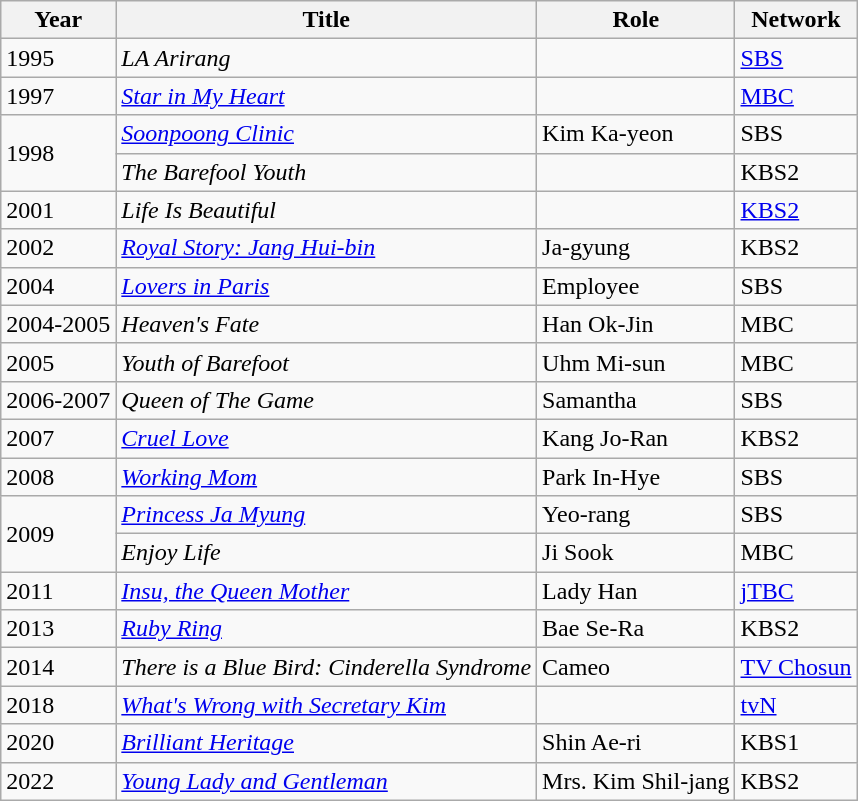<table class="wikitable">
<tr>
<th>Year</th>
<th>Title</th>
<th>Role</th>
<th>Network</th>
</tr>
<tr>
<td>1995</td>
<td><em>LA Arirang</em></td>
<td></td>
<td><a href='#'>SBS</a></td>
</tr>
<tr>
<td>1997</td>
<td><em><a href='#'>Star in My Heart</a></em></td>
<td></td>
<td><a href='#'>MBC</a></td>
</tr>
<tr>
<td rowspan=2>1998</td>
<td><em><a href='#'>Soonpoong Clinic</a></em></td>
<td>Kim Ka-yeon</td>
<td>SBS</td>
</tr>
<tr>
<td><em>The Barefool Youth</em></td>
<td></td>
<td>KBS2</td>
</tr>
<tr>
<td>2001</td>
<td><em>Life Is Beautiful</em></td>
<td></td>
<td><a href='#'>KBS2</a></td>
</tr>
<tr>
<td>2002</td>
<td><em><a href='#'>Royal Story: Jang Hui-bin</a></em></td>
<td>Ja-gyung</td>
<td>KBS2</td>
</tr>
<tr>
<td>2004</td>
<td><em><a href='#'>Lovers in Paris</a></em></td>
<td>Employee</td>
<td>SBS</td>
</tr>
<tr>
<td>2004-2005</td>
<td><em>Heaven's Fate</em></td>
<td>Han Ok-Jin</td>
<td>MBC</td>
</tr>
<tr>
<td>2005</td>
<td><em>Youth of Barefoot</em></td>
<td>Uhm Mi-sun</td>
<td>MBC</td>
</tr>
<tr>
<td>2006-2007</td>
<td><em>Queen of The Game</em></td>
<td>Samantha</td>
<td>SBS</td>
</tr>
<tr>
<td>2007</td>
<td><em><a href='#'>Cruel Love</a></em></td>
<td>Kang Jo-Ran</td>
<td>KBS2</td>
</tr>
<tr>
<td>2008</td>
<td><em><a href='#'>Working Mom</a></em></td>
<td>Park In-Hye</td>
<td>SBS</td>
</tr>
<tr>
<td rowspan=2>2009</td>
<td><em><a href='#'>Princess Ja Myung</a></em></td>
<td>Yeo-rang</td>
<td>SBS</td>
</tr>
<tr>
<td><em>Enjoy Life</em></td>
<td>Ji Sook</td>
<td>MBC</td>
</tr>
<tr>
<td>2011</td>
<td><em><a href='#'>Insu, the Queen Mother</a></em></td>
<td>Lady Han</td>
<td><a href='#'>jTBC</a></td>
</tr>
<tr>
<td>2013</td>
<td><em><a href='#'>Ruby Ring</a></em></td>
<td>Bae Se-Ra</td>
<td>KBS2</td>
</tr>
<tr>
<td>2014</td>
<td><em>There is a Blue Bird: Cinderella Syndrome</em></td>
<td>Cameo</td>
<td><a href='#'>TV Chosun</a></td>
</tr>
<tr>
<td>2018</td>
<td><em><a href='#'>What's Wrong with Secretary Kim</a></em></td>
<td></td>
<td><a href='#'>tvN</a></td>
</tr>
<tr>
<td>2020</td>
<td><em><a href='#'>Brilliant Heritage</a></em></td>
<td>Shin Ae-ri</td>
<td>KBS1</td>
</tr>
<tr>
<td>2022</td>
<td><em><a href='#'>Young Lady and Gentleman</a></em></td>
<td>Mrs. Kim Shil-jang</td>
<td>KBS2</td>
</tr>
</table>
